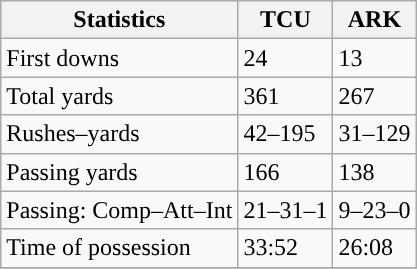<table class="wikitable" style="float: left;">
<tr>
<th>Statistics</th>
<th>TCU</th>
<th>ARK</th>
</tr>
<tr>
<td>First downs</td>
<td>24</td>
<td>13</td>
</tr>
<tr>
<td>Total yards</td>
<td>361</td>
<td>267</td>
</tr>
<tr>
<td>Rushes–yards</td>
<td>42–195</td>
<td>31–129</td>
</tr>
<tr>
<td>Passing yards</td>
<td>166</td>
<td>138</td>
</tr>
<tr>
<td>Passing: Comp–Att–Int</td>
<td>21–31–1</td>
<td>9–23–0</td>
</tr>
<tr>
<td>Time of possession</td>
<td>33:52</td>
<td>26:08</td>
</tr>
<tr>
</tr>
</table>
